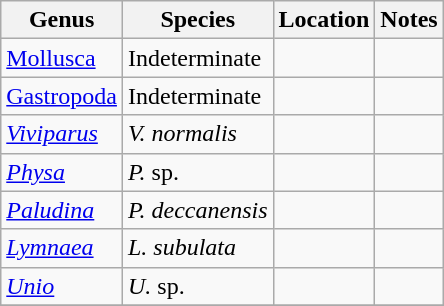<table class="wikitable" align="center">
<tr>
<th>Genus</th>
<th>Species</th>
<th>Location</th>
<th>Notes</th>
</tr>
<tr>
<td><a href='#'>Mollusca</a></td>
<td>Indeterminate</td>
<td></td>
<td></td>
</tr>
<tr>
<td><a href='#'>Gastropoda</a></td>
<td>Indeterminate</td>
<td></td>
<td></td>
</tr>
<tr>
<td><em><a href='#'>Viviparus</a></em></td>
<td><em>V. normalis</em></td>
<td></td>
<td></td>
</tr>
<tr>
<td><em><a href='#'>Physa</a></em></td>
<td><em>P.</em> sp.</td>
<td></td>
<td></td>
</tr>
<tr>
<td><em><a href='#'>Paludina</a></em></td>
<td><em>P. deccanensis</em></td>
<td></td>
<td></td>
</tr>
<tr>
<td><em><a href='#'>Lymnaea</a></em></td>
<td><em>L. subulata</em></td>
<td></td>
<td></td>
</tr>
<tr>
<td><em><a href='#'>Unio</a></em></td>
<td><em>U.</em> sp.</td>
<td></td>
<td></td>
</tr>
<tr>
</tr>
</table>
